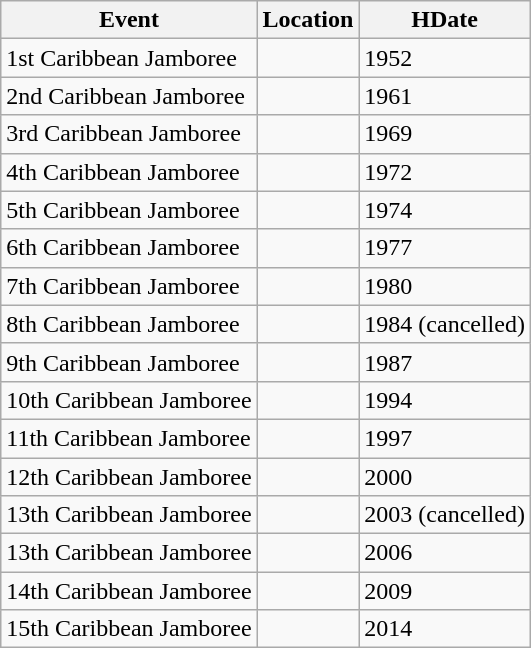<table class="wikitable sortable ">
<tr>
<th>Event</th>
<th>Location</th>
<th>HDate</th>
</tr>
<tr>
<td>1st Caribbean Jamboree</td>
<td></td>
<td>1952</td>
</tr>
<tr>
<td>2nd Caribbean Jamboree</td>
<td></td>
<td>1961</td>
</tr>
<tr>
<td>3rd Caribbean Jamboree</td>
<td></td>
<td>1969</td>
</tr>
<tr>
<td>4th Caribbean Jamboree</td>
<td></td>
<td>1972</td>
</tr>
<tr>
<td>5th Caribbean Jamboree</td>
<td></td>
<td>1974</td>
</tr>
<tr>
<td>6th Caribbean Jamboree</td>
<td></td>
<td>1977</td>
</tr>
<tr>
<td>7th Caribbean Jamboree</td>
<td></td>
<td>1980</td>
</tr>
<tr>
<td>8th Caribbean Jamboree</td>
<td></td>
<td>1984 (cancelled)</td>
</tr>
<tr>
<td>9th Caribbean Jamboree</td>
<td></td>
<td>1987</td>
</tr>
<tr>
<td>10th Caribbean Jamboree</td>
<td></td>
<td>1994</td>
</tr>
<tr>
<td>11th Caribbean Jamboree</td>
<td></td>
<td>1997</td>
</tr>
<tr>
<td>12th Caribbean Jamboree</td>
<td></td>
<td>2000</td>
</tr>
<tr>
<td>13th Caribbean Jamboree</td>
<td></td>
<td>2003 (cancelled)</td>
</tr>
<tr>
<td>13th Caribbean Jamboree</td>
<td></td>
<td>2006</td>
</tr>
<tr>
<td>14th Caribbean Jamboree</td>
<td></td>
<td>2009</td>
</tr>
<tr>
<td>15th Caribbean Jamboree</td>
<td></td>
<td>2014</td>
</tr>
</table>
